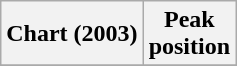<table class="wikitable sortable plainrowheaders" style="text-align:center">
<tr>
<th scope="col">Chart (2003)</th>
<th scope="col">Peak<br> position</th>
</tr>
<tr>
</tr>
</table>
